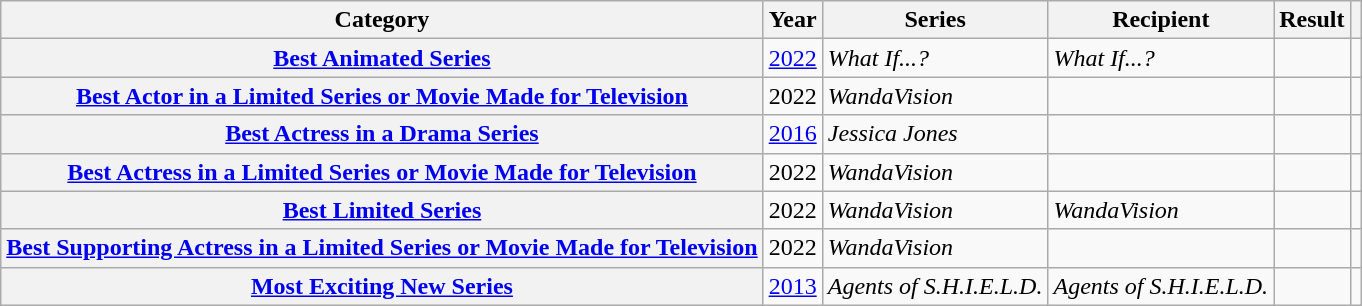<table class="wikitable plainrowheaders sortable">
<tr>
<th scope="col">Category</th>
<th scope="col">Year</th>
<th scope="col">Series</th>
<th scope="col">Recipient</th>
<th scope="col">Result</th>
<th scope="col" class="unsortable"></th>
</tr>
<tr>
<th scope="row"><a href='#'>Best Animated Series</a></th>
<td><a href='#'>2022</a></td>
<td><em>What If...?</em></td>
<td><em>What If...?</em></td>
<td></td>
<td style="text-align: center;"></td>
</tr>
<tr>
<th scope="row"><a href='#'>Best Actor in a Limited Series or Movie Made for Television</a></th>
<td>2022</td>
<td><em>WandaVision</em></td>
<td></td>
<td></td>
<td style="text-align: center;"></td>
</tr>
<tr>
<th scope="row"><a href='#'>Best Actress in a Drama Series</a></th>
<td><a href='#'>2016</a></td>
<td><em>Jessica Jones</em></td>
<td></td>
<td></td>
<td style="text-align: center;"></td>
</tr>
<tr>
<th scope="row"><a href='#'>Best Actress in a Limited Series or Movie Made for Television</a></th>
<td>2022</td>
<td><em>WandaVision</em></td>
<td></td>
<td></td>
<td style="text-align: center;"></td>
</tr>
<tr>
<th scope="row"><a href='#'>Best Limited Series</a></th>
<td>2022</td>
<td><em>WandaVision</em></td>
<td><em>WandaVision</em></td>
<td></td>
<td style="text-align: center;"></td>
</tr>
<tr>
<th scope="row"><a href='#'>Best Supporting Actress in a Limited Series or Movie Made for Television</a></th>
<td>2022</td>
<td><em>WandaVision</em></td>
<td></td>
<td></td>
<td style="text-align: center;"></td>
</tr>
<tr>
<th scope="row"><a href='#'>Most Exciting New Series</a></th>
<td><a href='#'>2013</a></td>
<td><em>Agents of S.H.I.E.L.D.</em></td>
<td><em>Agents of S.H.I.E.L.D.</em></td>
<td></td>
<td style="text-align: center;"></td>
</tr>
</table>
